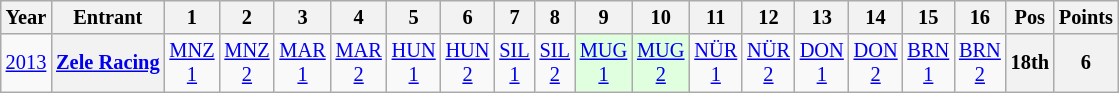<table class="wikitable" style="text-align:center; font-size:85%">
<tr>
<th>Year</th>
<th>Entrant</th>
<th>1</th>
<th>2</th>
<th>3</th>
<th>4</th>
<th>5</th>
<th>6</th>
<th>7</th>
<th>8</th>
<th>9</th>
<th>10</th>
<th>11</th>
<th>12</th>
<th>13</th>
<th>14</th>
<th>15</th>
<th>16</th>
<th>Pos</th>
<th>Points</th>
</tr>
<tr>
<td><a href='#'>2013</a></td>
<th nowrap><a href='#'>Zele Racing</a></th>
<td><a href='#'>MNZ<br>1</a></td>
<td><a href='#'>MNZ<br>2</a></td>
<td><a href='#'>MAR<br>1</a></td>
<td><a href='#'>MAR<br>2</a></td>
<td><a href='#'>HUN<br>1</a></td>
<td><a href='#'>HUN<br>2</a></td>
<td><a href='#'>SIL<br>1</a></td>
<td><a href='#'>SIL<br>2</a></td>
<td style="background:#DFFFDF;"><a href='#'>MUG<br>1</a><br></td>
<td style="background:#DFFFDF;"><a href='#'>MUG<br>2</a><br></td>
<td><a href='#'>NÜR<br>1</a></td>
<td><a href='#'>NÜR<br>2</a></td>
<td><a href='#'>DON<br>1</a></td>
<td><a href='#'>DON<br>2</a></td>
<td><a href='#'>BRN<br>1</a></td>
<td><a href='#'>BRN<br>2</a></td>
<th>18th</th>
<th>6</th>
</tr>
</table>
